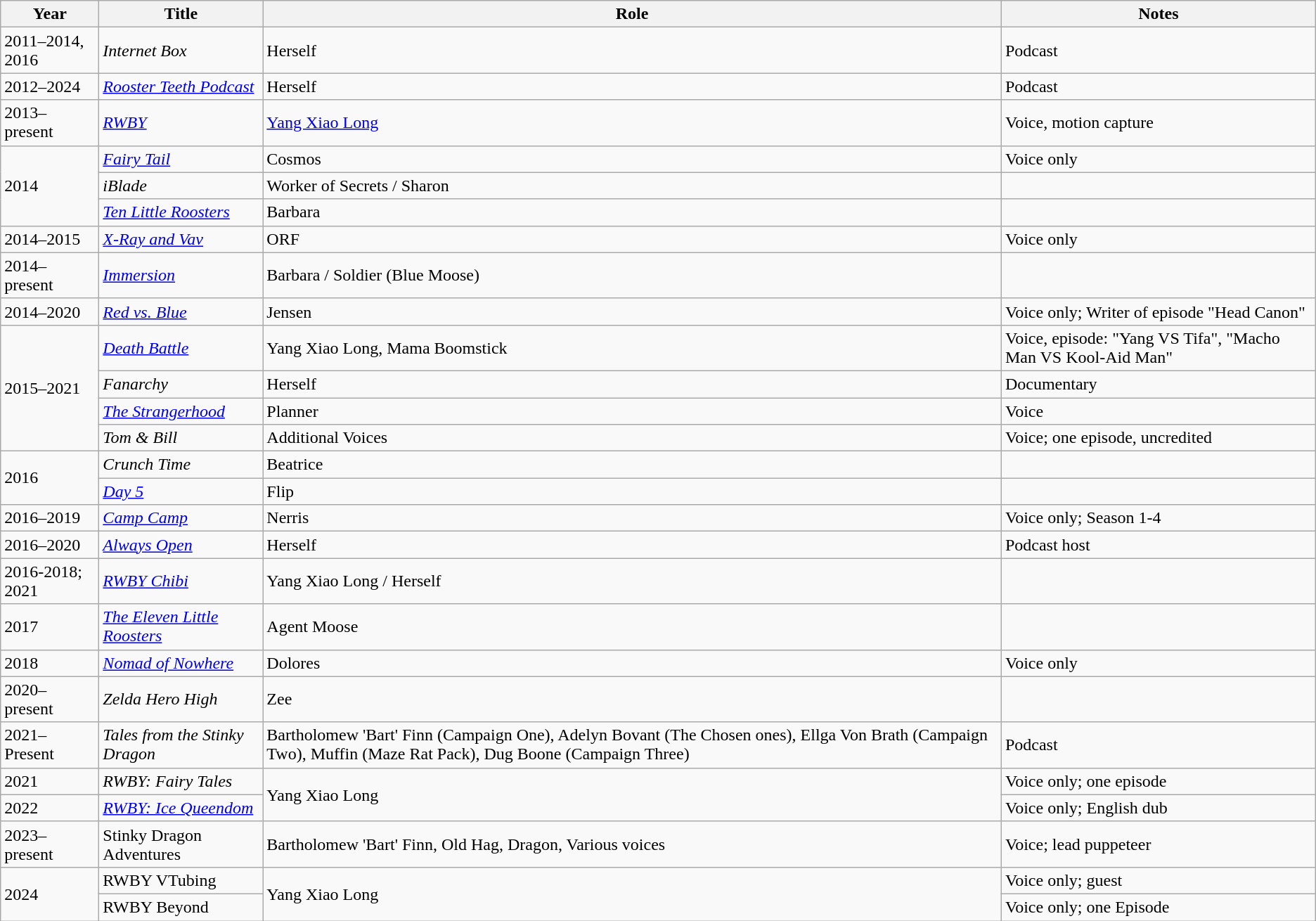<table class="wikitable sortable plainrowheaders">
<tr>
<th>Year</th>
<th>Title</th>
<th>Role</th>
<th class="unsortable">Notes</th>
</tr>
<tr>
<td>2011–2014, 2016</td>
<td><em>Internet Box</em></td>
<td>Herself</td>
<td>Podcast</td>
</tr>
<tr>
<td>2012–2024</td>
<td><em><a href='#'>Rooster Teeth Podcast</a></em></td>
<td>Herself</td>
<td>Podcast</td>
</tr>
<tr>
<td>2013–present</td>
<td><em><a href='#'>RWBY</a></em></td>
<td><a href='#'>Yang Xiao Long</a></td>
<td>Voice, motion capture</td>
</tr>
<tr>
<td rowspan=3>2014</td>
<td><em><a href='#'>Fairy Tail</a></em></td>
<td>Cosmos</td>
<td>Voice only</td>
</tr>
<tr>
<td><em>iBlade</em></td>
<td>Worker of Secrets / Sharon</td>
<td></td>
</tr>
<tr>
<td><em><a href='#'>Ten Little Roosters</a></em></td>
<td>Barbara</td>
<td></td>
</tr>
<tr>
<td>2014–2015</td>
<td><em><a href='#'>X-Ray and Vav</a></em></td>
<td>ORF</td>
<td>Voice only</td>
</tr>
<tr>
<td>2014–present</td>
<td><em><a href='#'>Immersion</a></em></td>
<td>Barbara / Soldier (Blue Moose)</td>
<td></td>
</tr>
<tr>
<td>2014–2020</td>
<td><em><a href='#'>Red vs. Blue</a></em></td>
<td>Jensen</td>
<td>Voice only; Writer of episode "Head Canon"</td>
</tr>
<tr>
<td rowspan="4">2015–2021</td>
<td><em><a href='#'>Death Battle</a></em></td>
<td>Yang Xiao Long, Mama Boomstick</td>
<td>Voice, episode: "Yang VS Tifa", "Macho Man VS Kool-Aid Man"</td>
</tr>
<tr>
<td><em>Fanarchy</em></td>
<td>Herself</td>
<td>Documentary</td>
</tr>
<tr>
<td><em><a href='#'>The Strangerhood</a></em></td>
<td>Planner</td>
<td>Voice</td>
</tr>
<tr>
<td><em>Tom & Bill</em></td>
<td>Additional Voices</td>
<td>Voice; one episode, uncredited</td>
</tr>
<tr>
<td rowspan="2">2016</td>
<td><em>Crunch Time</em></td>
<td>Beatrice</td>
<td></td>
</tr>
<tr>
<td><em><a href='#'>Day 5</a></em></td>
<td>Flip</td>
<td></td>
</tr>
<tr>
<td>2016–2019</td>
<td><em><a href='#'>Camp Camp</a></em></td>
<td>Nerris</td>
<td>Voice only; Season 1-4</td>
</tr>
<tr>
<td>2016–2020</td>
<td><em><a href='#'>Always Open</a></em></td>
<td>Herself</td>
<td>Podcast host</td>
</tr>
<tr>
<td>2016-2018; 2021</td>
<td><em><a href='#'>RWBY Chibi</a></em></td>
<td>Yang Xiao Long / Herself</td>
<td></td>
</tr>
<tr>
<td>2017</td>
<td><em><a href='#'>The Eleven Little Roosters</a></em></td>
<td>Agent Moose</td>
<td></td>
</tr>
<tr>
<td>2018</td>
<td><em><a href='#'>Nomad of Nowhere</a></em></td>
<td>Dolores</td>
<td>Voice only</td>
</tr>
<tr>
<td>2020–present</td>
<td><em>Zelda Hero High</em></td>
<td>Zee</td>
<td></td>
</tr>
<tr>
<td>2021–Present</td>
<td><em>Tales from the Stinky Dragon</em></td>
<td>Bartholomew 'Bart' Finn (Campaign One), Adelyn Bovant (The Chosen ones), Ellga Von Brath (Campaign Two), Muffin (Maze Rat Pack), Dug Boone (Campaign Three)</td>
<td>Podcast</td>
</tr>
<tr>
<td>2021</td>
<td><em>RWBY: Fairy Tales</em></td>
<td Rowspan= "2">Yang Xiao Long</td>
<td>Voice only; one episode</td>
</tr>
<tr>
<td>2022</td>
<td><em><a href='#'>RWBY: Ice Queendom</a></em></td>
<td>Voice only; English dub</td>
</tr>
<tr>
<td>2023–present</td>
<td>Stinky Dragon Adventures</td>
<td>Bartholomew 'Bart' Finn, Old Hag, Dragon, Various voices</td>
<td>Voice; lead puppeteer</td>
</tr>
<tr>
<td Rowspan="2">2024</td>
<td>RWBY VTubing</td>
<td Rowspan="2">Yang Xiao Long</td>
<td>Voice only; guest</td>
</tr>
<tr>
<td>RWBY Beyond</td>
<td>Voice only; one Episode</td>
</tr>
</table>
